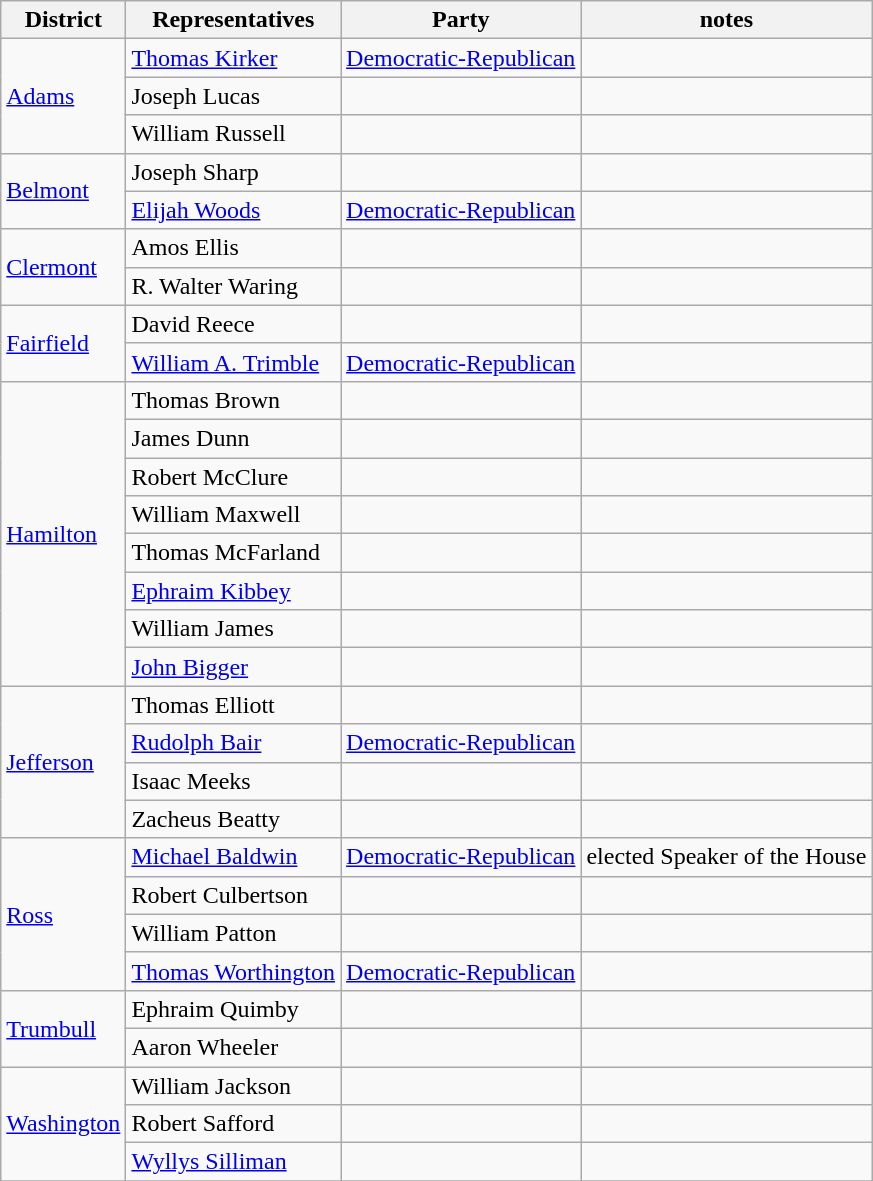<table class="wikitable">
<tr>
<th>District</th>
<th>Representatives</th>
<th>Party</th>
<th>notes</th>
</tr>
<tr>
<td rowspan=3><a href='#'>Adams</a></td>
<td><a href='#'>Thomas Kirker</a></td>
<td><a href='#'>Democratic-Republican</a></td>
<td></td>
</tr>
<tr>
<td>Joseph Lucas</td>
<td></td>
<td></td>
</tr>
<tr>
<td>William Russell</td>
<td></td>
<td></td>
</tr>
<tr>
<td rowspan=2><a href='#'>Belmont</a></td>
<td>Joseph Sharp</td>
<td></td>
<td></td>
</tr>
<tr>
<td><a href='#'>Elijah Woods</a></td>
<td><a href='#'>Democratic-Republican</a></td>
<td></td>
</tr>
<tr>
<td rowspan=2><a href='#'>Clermont</a></td>
<td>Amos Ellis</td>
<td></td>
<td></td>
</tr>
<tr>
<td>R. Walter Waring</td>
<td></td>
<td></td>
</tr>
<tr>
<td rowspan=2><a href='#'>Fairfield</a></td>
<td>David Reece</td>
<td></td>
<td></td>
</tr>
<tr>
<td><a href='#'>William A. Trimble</a></td>
<td><a href='#'>Democratic-Republican</a></td>
<td></td>
</tr>
<tr>
<td rowspan=8><a href='#'>Hamilton</a></td>
<td>Thomas Brown</td>
<td></td>
<td></td>
</tr>
<tr>
<td>James Dunn</td>
<td></td>
<td></td>
</tr>
<tr>
<td>Robert McClure</td>
<td></td>
<td></td>
</tr>
<tr>
<td>William Maxwell</td>
<td></td>
<td></td>
</tr>
<tr>
<td>Thomas McFarland</td>
<td></td>
<td></td>
</tr>
<tr>
<td><a href='#'>Ephraim Kibbey</a></td>
<td></td>
<td></td>
</tr>
<tr>
<td>William James</td>
<td></td>
<td></td>
</tr>
<tr>
<td><a href='#'>John Bigger</a></td>
<td></td>
<td></td>
</tr>
<tr>
<td rowspan=4><a href='#'>Jefferson</a></td>
<td>Thomas Elliott</td>
<td></td>
<td></td>
</tr>
<tr>
<td><a href='#'>Rudolph Bair</a></td>
<td><a href='#'>Democratic-Republican</a></td>
<td></td>
</tr>
<tr>
<td>Isaac Meeks</td>
<td></td>
<td></td>
</tr>
<tr>
<td>Zacheus Beatty</td>
<td></td>
<td></td>
</tr>
<tr>
<td rowspan=4><a href='#'>Ross</a></td>
<td><a href='#'>Michael Baldwin</a></td>
<td><a href='#'>Democratic-Republican</a></td>
<td>elected Speaker of the House</td>
</tr>
<tr>
<td>Robert Culbertson</td>
<td></td>
<td></td>
</tr>
<tr>
<td>William Patton</td>
<td></td>
<td></td>
</tr>
<tr>
<td><a href='#'>Thomas Worthington</a></td>
<td><a href='#'>Democratic-Republican</a></td>
<td></td>
</tr>
<tr>
<td rowspan=2><a href='#'>Trumbull</a></td>
<td>Ephraim Quimby</td>
<td></td>
<td></td>
</tr>
<tr>
<td>Aaron Wheeler</td>
<td></td>
<td></td>
</tr>
<tr>
<td rowspan=3><a href='#'>Washington</a></td>
<td>William Jackson</td>
<td></td>
<td></td>
</tr>
<tr>
<td>Robert Safford</td>
<td></td>
<td></td>
</tr>
<tr>
<td><a href='#'>Wyllys Silliman</a></td>
<td></td>
<td></td>
</tr>
<tr>
</tr>
</table>
